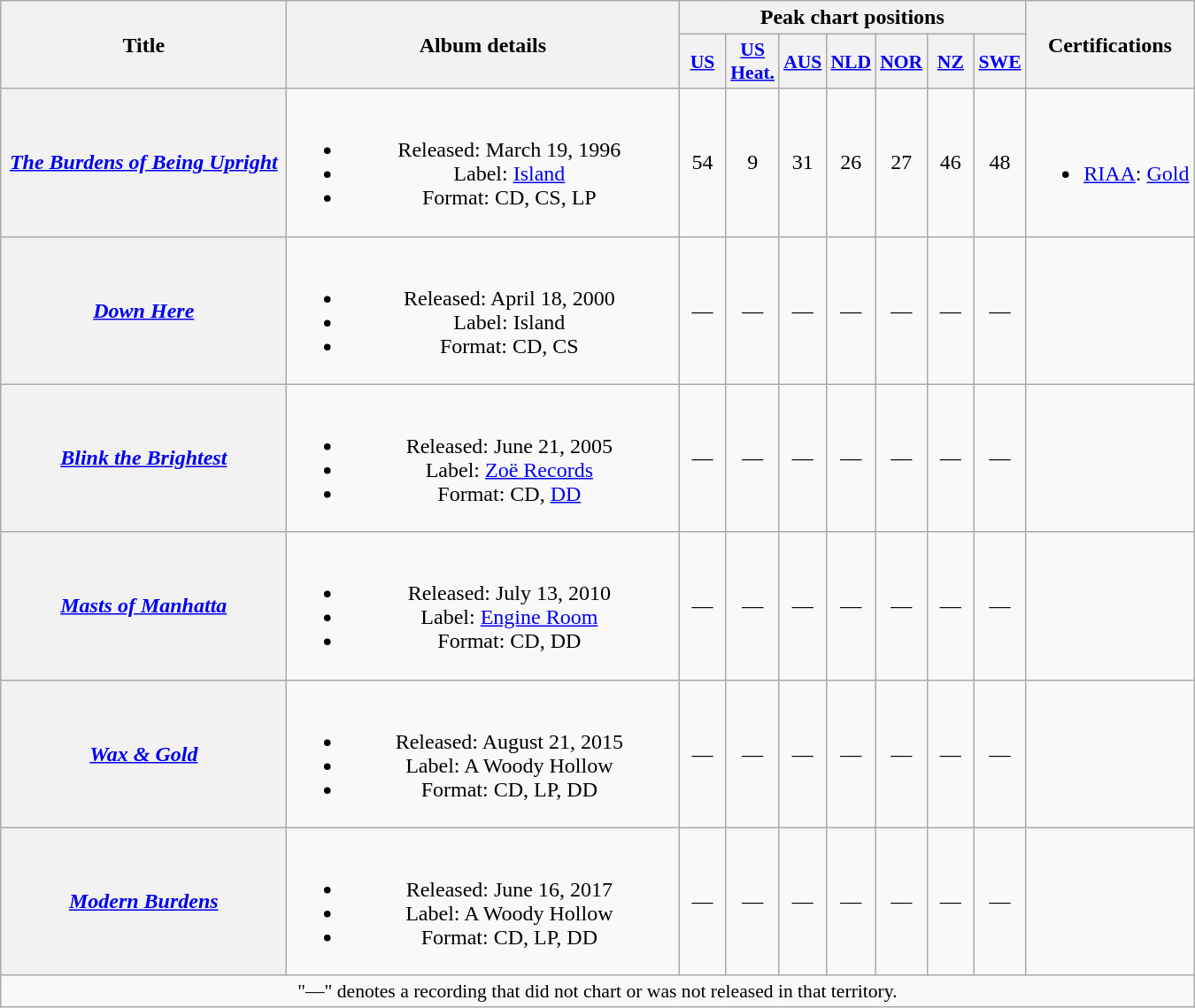<table class="wikitable plainrowheaders" style="text-align:center;" border="1">
<tr>
<th rowspan="2" scope="col" style="width:13em;">Title</th>
<th rowspan="2" scope="col" style="width:18em;">Album details</th>
<th colspan="7" scope="col">Peak chart positions</th>
<th rowspan="2">Certifications</th>
</tr>
<tr>
<th scope="col" style="width:2em;font-size:90%;"><a href='#'>US</a><br></th>
<th scope="col" style="width:2em;font-size:90%;"><a href='#'>US<br>Heat.</a><br></th>
<th scope="col" style="width:2em;font-size:90%;"><a href='#'>AUS</a><br></th>
<th scope="col" style="width:2em;font-size:90%;"><a href='#'>NLD</a><br></th>
<th scope="col" style="width:2em;font-size:90%;"><a href='#'>NOR</a><br></th>
<th scope="col" style="width:2em;font-size:90%;"><a href='#'>NZ</a><br></th>
<th scope="col" style="width:2em;font-size:90%;"><a href='#'>SWE</a><br></th>
</tr>
<tr>
<th scope="row"><em><a href='#'>The Burdens of Being Upright</a></em></th>
<td><br><ul><li>Released: March 19, 1996</li><li>Label: <a href='#'>Island</a></li><li>Format: CD, CS, LP</li></ul></td>
<td>54</td>
<td>9</td>
<td>31</td>
<td>26</td>
<td>27</td>
<td>46</td>
<td>48</td>
<td><br><ul><li><a href='#'>RIAA</a>: <a href='#'>Gold</a></li></ul></td>
</tr>
<tr>
<th scope="row"><em><a href='#'>Down Here</a></em></th>
<td><br><ul><li>Released: April 18, 2000</li><li>Label: Island</li><li>Format: CD, CS</li></ul></td>
<td>—</td>
<td>—</td>
<td>—</td>
<td>—</td>
<td>—</td>
<td>—</td>
<td>—</td>
<td></td>
</tr>
<tr>
<th scope="row"><em><a href='#'>Blink the Brightest</a></em></th>
<td><br><ul><li>Released: June 21, 2005</li><li>Label: <a href='#'>Zoë Records</a></li><li>Format: CD, <a href='#'>DD</a></li></ul></td>
<td>—</td>
<td>—</td>
<td>—</td>
<td>—</td>
<td>—</td>
<td>—</td>
<td>—</td>
<td></td>
</tr>
<tr>
<th scope="row"><em><a href='#'>Masts of Manhatta</a></em></th>
<td><br><ul><li>Released: July 13, 2010</li><li>Label: <a href='#'>Engine Room</a></li><li>Format: CD, DD</li></ul></td>
<td>—</td>
<td>—</td>
<td>—</td>
<td>—</td>
<td>—</td>
<td>—</td>
<td>—</td>
<td></td>
</tr>
<tr>
<th scope="row"><em><a href='#'>Wax & Gold</a></em></th>
<td><br><ul><li>Released: August 21, 2015</li><li>Label: A Woody Hollow</li><li>Format: CD, LP, DD</li></ul></td>
<td>—</td>
<td>—</td>
<td>—</td>
<td>—</td>
<td>—</td>
<td>—</td>
<td>—</td>
<td></td>
</tr>
<tr>
<th scope="row"><em><a href='#'>Modern Burdens</a></em></th>
<td><br><ul><li>Released: June 16, 2017</li><li>Label: A Woody Hollow</li><li>Format: CD, LP, DD</li></ul></td>
<td>—</td>
<td>—</td>
<td>—</td>
<td>—</td>
<td>—</td>
<td>—</td>
<td>—</td>
<td></td>
</tr>
<tr>
<td colspan="10" style="font-size:90%">"—" denotes a recording that did not chart or was not released in that territory.</td>
</tr>
</table>
